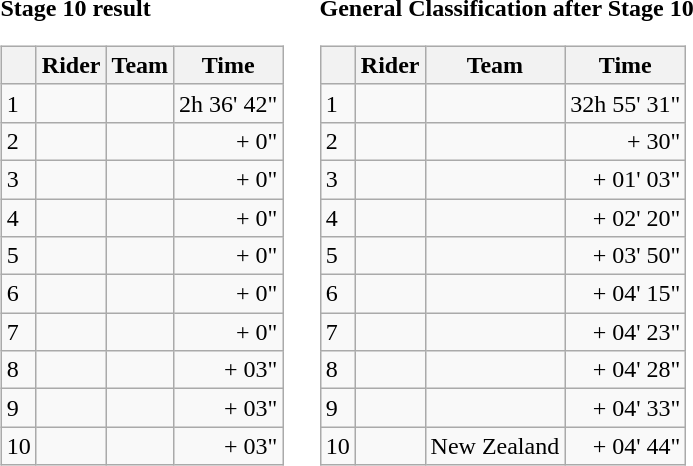<table>
<tr>
<td><strong>Stage 10 result</strong><br><table class="wikitable">
<tr>
<th></th>
<th>Rider</th>
<th>Team</th>
<th>Time</th>
</tr>
<tr>
<td>1</td>
<td> </td>
<td></td>
<td align="right">2h 36' 42"</td>
</tr>
<tr>
<td>2</td>
<td></td>
<td></td>
<td align="right">+ 0"</td>
</tr>
<tr>
<td>3</td>
<td></td>
<td></td>
<td align="right">+ 0"</td>
</tr>
<tr>
<td>4</td>
<td></td>
<td></td>
<td align="right">+ 0"</td>
</tr>
<tr>
<td>5</td>
<td></td>
<td></td>
<td align="right">+ 0"</td>
</tr>
<tr>
<td>6</td>
<td></td>
<td></td>
<td align="right">+ 0"</td>
</tr>
<tr>
<td>7</td>
<td></td>
<td></td>
<td align="right">+ 0"</td>
</tr>
<tr>
<td>8</td>
<td></td>
<td></td>
<td align="right">+ 03"</td>
</tr>
<tr>
<td>9</td>
<td></td>
<td></td>
<td align="right">+ 03"</td>
</tr>
<tr>
<td>10</td>
<td></td>
<td></td>
<td align="right">+ 03"</td>
</tr>
</table>
</td>
<td></td>
<td><strong>General Classification after Stage 10</strong><br><table class="wikitable">
<tr>
<th></th>
<th>Rider</th>
<th>Team</th>
<th>Time</th>
</tr>
<tr>
<td>1</td>
<td> </td>
<td></td>
<td align="right">32h 55' 31"</td>
</tr>
<tr>
<td>2</td>
<td></td>
<td></td>
<td align="right">+ 30"</td>
</tr>
<tr>
<td>3</td>
<td></td>
<td></td>
<td align="right">+ 01' 03"</td>
</tr>
<tr>
<td>4</td>
<td> </td>
<td></td>
<td align="right">+ 02' 20"</td>
</tr>
<tr>
<td>5</td>
<td></td>
<td></td>
<td align="right">+ 03' 50"</td>
</tr>
<tr>
<td>6</td>
<td></td>
<td></td>
<td align="right">+ 04' 15"</td>
</tr>
<tr>
<td>7</td>
<td></td>
<td></td>
<td align="right">+ 04' 23"</td>
</tr>
<tr>
<td>8</td>
<td></td>
<td></td>
<td align="right">+ 04' 28"</td>
</tr>
<tr>
<td>9</td>
<td></td>
<td></td>
<td align="right">+ 04' 33"</td>
</tr>
<tr>
<td>10</td>
<td></td>
<td>New Zealand</td>
<td align="right">+ 04' 44"</td>
</tr>
</table>
</td>
</tr>
</table>
